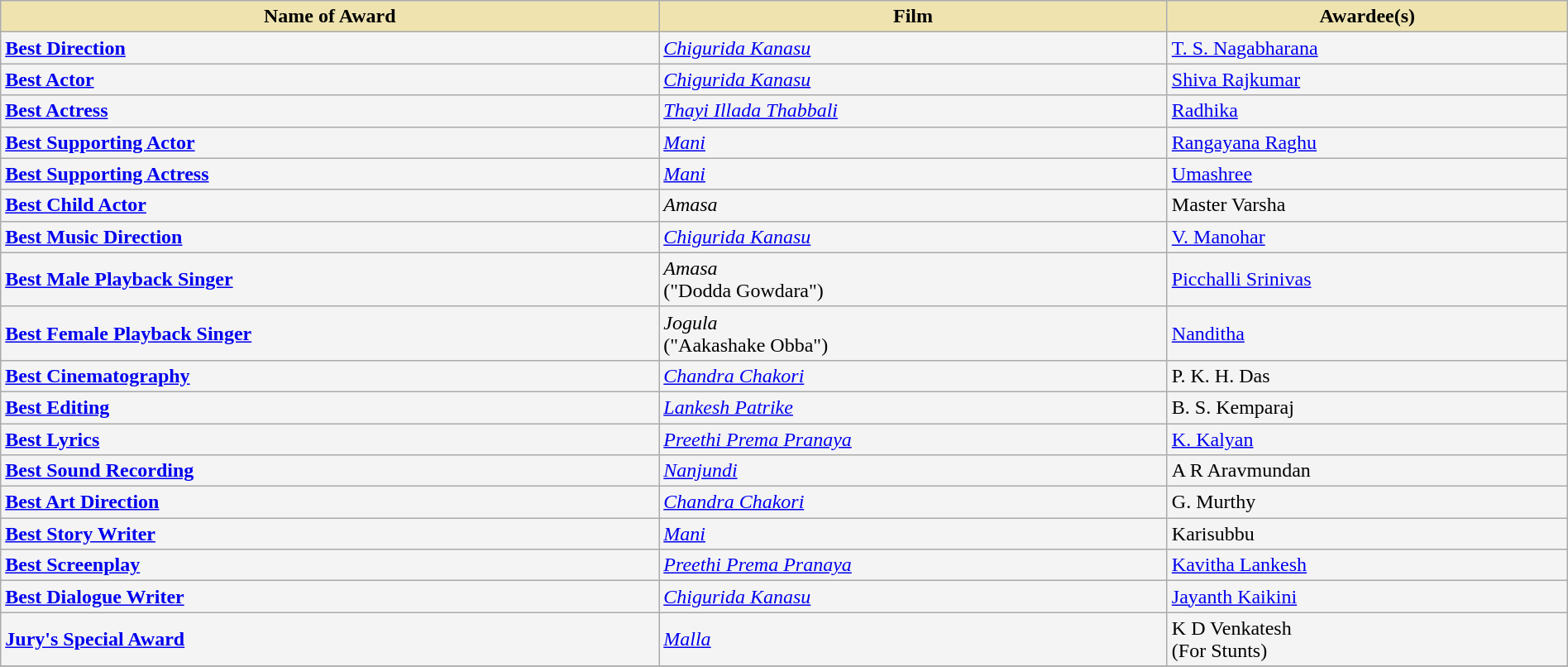<table class="wikitable" style="width:100%;">
<tr>
<th style="background-color:#EFE4B0;">Name of Award</th>
<th style="background-color:#EFE4B0;">Film</th>
<th style="background-color:#EFE4B0;">Awardee(s)</th>
</tr>
<tr style="background-color:#F4F4F4">
<td><strong><a href='#'>Best Direction</a></strong></td>
<td><em><a href='#'>Chigurida Kanasu</a></em></td>
<td><a href='#'>T. S. Nagabharana</a></td>
</tr>
<tr style="background-color:#F4F4F4">
<td><strong><a href='#'>Best Actor</a></strong></td>
<td><em><a href='#'>Chigurida Kanasu</a></em></td>
<td><a href='#'>Shiva Rajkumar</a></td>
</tr>
<tr style="background-color:#F4F4F4">
<td><strong><a href='#'>Best Actress</a></strong></td>
<td><em><a href='#'>Thayi Illada Thabbali</a></em></td>
<td><a href='#'>Radhika</a></td>
</tr>
<tr style="background-color:#F4F4F4">
<td><strong><a href='#'>Best Supporting Actor</a></strong></td>
<td><em><a href='#'>Mani</a></em></td>
<td><a href='#'>Rangayana Raghu</a></td>
</tr>
<tr style="background-color:#F4F4F4">
<td><strong><a href='#'>Best Supporting Actress</a></strong></td>
<td><em><a href='#'>Mani</a></em></td>
<td><a href='#'>Umashree</a></td>
</tr>
<tr style="background-color:#F4F4F4">
<td><strong><a href='#'>Best Child Actor</a></strong></td>
<td><em>Amasa</em></td>
<td>Master Varsha</td>
</tr>
<tr style="background-color:#F4F4F4">
<td><strong><a href='#'>Best Music Direction</a></strong></td>
<td><em><a href='#'>Chigurida Kanasu</a></em></td>
<td><a href='#'>V. Manohar</a></td>
</tr>
<tr style="background-color:#F4F4F4">
<td><strong><a href='#'>Best Male Playback Singer</a></strong></td>
<td><em>Amasa</em><br>("Dodda Gowdara")</td>
<td><a href='#'>Picchalli Srinivas</a></td>
</tr>
<tr style="background-color:#F4F4F4">
<td><strong><a href='#'>Best Female Playback Singer</a></strong></td>
<td><em>Jogula</em><br>("Aakashake Obba")</td>
<td><a href='#'>Nanditha</a></td>
</tr>
<tr style="background-color:#F4F4F4">
<td><strong><a href='#'>Best Cinematography</a></strong></td>
<td><em><a href='#'>Chandra Chakori</a></em></td>
<td>P. K. H. Das</td>
</tr>
<tr style="background-color:#F4F4F4">
<td><strong><a href='#'>Best Editing</a></strong></td>
<td><em><a href='#'>Lankesh Patrike</a></em></td>
<td>B. S. Kemparaj</td>
</tr>
<tr style="background-color:#F4F4F4">
<td><strong><a href='#'>Best Lyrics</a></strong></td>
<td><em><a href='#'>Preethi Prema Pranaya</a></em></td>
<td><a href='#'>K. Kalyan</a></td>
</tr>
<tr style="background-color:#F4F4F4">
<td><strong><a href='#'>Best Sound Recording</a></strong></td>
<td><em><a href='#'>Nanjundi</a></em></td>
<td>A R Aravmundan</td>
</tr>
<tr style="background-color:#F4F4F4">
<td><strong><a href='#'>Best Art Direction</a></strong></td>
<td><em><a href='#'>Chandra Chakori</a></em></td>
<td>G. Murthy</td>
</tr>
<tr style="background-color:#F4F4F4">
<td><strong><a href='#'>Best Story Writer</a></strong></td>
<td><em><a href='#'>Mani</a></em></td>
<td>Karisubbu</td>
</tr>
<tr style="background-color:#F4F4F4">
<td><strong><a href='#'>Best Screenplay</a></strong></td>
<td><em><a href='#'>Preethi Prema Pranaya</a></em></td>
<td><a href='#'>Kavitha Lankesh</a></td>
</tr>
<tr style="background-color:#F4F4F4">
<td><strong><a href='#'>Best Dialogue Writer</a></strong></td>
<td><em><a href='#'>Chigurida Kanasu</a></em></td>
<td><a href='#'>Jayanth Kaikini</a></td>
</tr>
<tr style="background-color:#F4F4F4">
<td><strong><a href='#'>Jury's Special Award</a></strong></td>
<td><em><a href='#'>Malla</a></em></td>
<td>K D Venkatesh<br>(For Stunts)</td>
</tr>
<tr style="background-color:#F4F4F4">
</tr>
</table>
